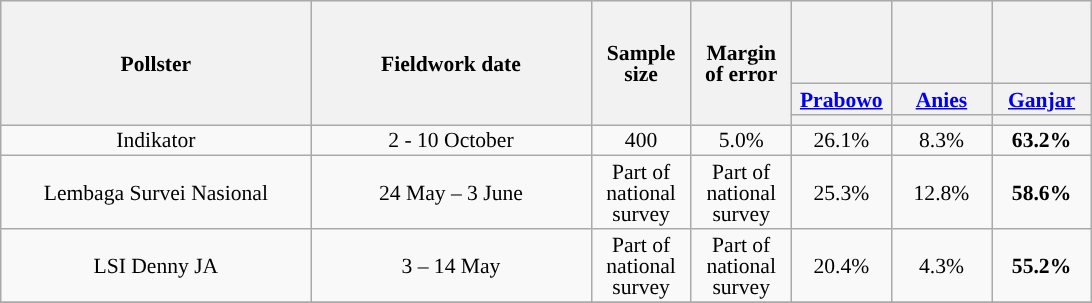<table class="wikitable" style="text-align:center; font-size:90%; line-height:14px;">
<tr style="height:55px; background-color:#E9E9E9">
<th rowspan="3" style="width:200px;">Pollster</th>
<th rowspan="3" style="width:180px;">Fieldwork date</th>
<th rowspan="3" style="width:60px;">Sample size</th>
<th rowspan="3" style="width:60px;">Margin of error</th>
<th style="width:60px;"></th>
<th style="width:60px;"></th>
<th style="width:60px;"></th>
</tr>
<tr>
<th><a href='#'>Prabowo</a> <br></th>
<th><a href='#'>Anies</a> <br></th>
<th><a href='#'>Ganjar</a> <br></th>
</tr>
<tr>
<th class="unsortable" style="color:inherit;background:"></th>
<th class="unsortable" style="color:inherit;background:"></th>
<th class="unsortable" style="color:inherit;background:"></th>
</tr>
<tr>
<td>Indikator</td>
<td>2 - 10 October</td>
<td>400</td>
<td>5.0%</td>
<td>26.1%</td>
<td>8.3%</td>
<td style="background-color:#"><strong>63.2%</strong></td>
</tr>
<tr>
<td>Lembaga Survei Nasional</td>
<td>24 May – 3 June</td>
<td>Part of national survey</td>
<td>Part of national survey</td>
<td>25.3%</td>
<td>12.8%</td>
<td style="background-color:#"><strong>58.6%</strong></td>
</tr>
<tr>
<td>LSI Denny JA</td>
<td>3 – 14 May</td>
<td>Part of national survey</td>
<td>Part of national survey</td>
<td>20.4%</td>
<td>4.3%</td>
<td style="background-color:#"><strong>55.2%</strong></td>
</tr>
<tr>
</tr>
</table>
